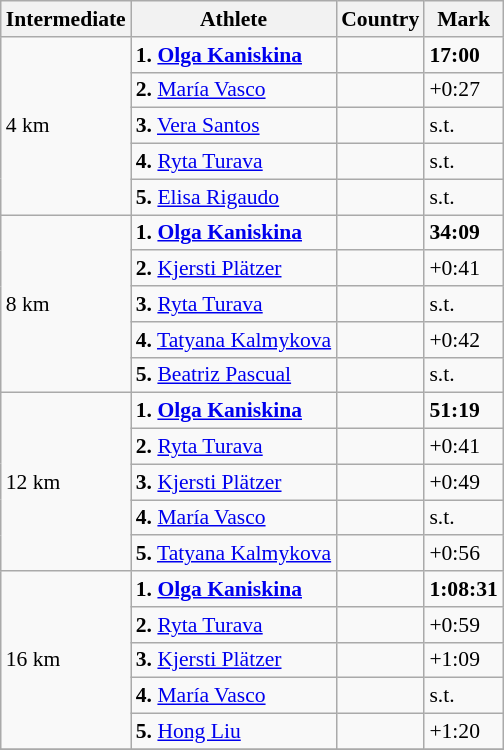<table class="wikitable" style="font-size:90%">
<tr>
<th>Intermediate</th>
<th>Athlete</th>
<th>Country</th>
<th>Mark</th>
</tr>
<tr>
<td rowspan="5">4 km</td>
<td><strong>1.</strong> <strong><a href='#'>Olga Kaniskina</a></strong></td>
<td></td>
<td><strong>17:00</strong></td>
</tr>
<tr>
<td><strong>2.</strong> <a href='#'>María Vasco</a></td>
<td></td>
<td>+0:27</td>
</tr>
<tr>
<td><strong>3.</strong> <a href='#'>Vera Santos</a></td>
<td></td>
<td>s.t.</td>
</tr>
<tr>
<td><strong>4.</strong> <a href='#'>Ryta Turava</a></td>
<td></td>
<td>s.t.</td>
</tr>
<tr>
<td><strong>5.</strong> <a href='#'>Elisa Rigaudo</a></td>
<td></td>
<td>s.t.</td>
</tr>
<tr>
<td rowspan="5">8 km</td>
<td><strong>1.</strong> <strong><a href='#'>Olga Kaniskina</a></strong></td>
<td></td>
<td><strong>34:09</strong></td>
</tr>
<tr>
<td><strong>2.</strong> <a href='#'>Kjersti Plätzer</a></td>
<td></td>
<td>+0:41</td>
</tr>
<tr>
<td><strong>3.</strong> <a href='#'>Ryta Turava</a></td>
<td></td>
<td>s.t.</td>
</tr>
<tr>
<td><strong>4.</strong> <a href='#'>Tatyana Kalmykova</a></td>
<td></td>
<td>+0:42</td>
</tr>
<tr>
<td><strong>5.</strong> <a href='#'>Beatriz Pascual</a></td>
<td></td>
<td>s.t.</td>
</tr>
<tr>
<td rowspan="5">12 km</td>
<td><strong>1.</strong> <strong><a href='#'>Olga Kaniskina</a></strong></td>
<td></td>
<td><strong>51:19</strong></td>
</tr>
<tr>
<td><strong>2.</strong> <a href='#'>Ryta Turava</a></td>
<td></td>
<td>+0:41</td>
</tr>
<tr>
<td><strong>3.</strong> <a href='#'>Kjersti Plätzer</a></td>
<td></td>
<td>+0:49</td>
</tr>
<tr>
<td><strong>4.</strong> <a href='#'>María Vasco</a></td>
<td></td>
<td>s.t.</td>
</tr>
<tr>
<td><strong>5.</strong> <a href='#'>Tatyana Kalmykova</a></td>
<td></td>
<td>+0:56</td>
</tr>
<tr>
<td rowspan="5">16 km</td>
<td><strong>1.</strong> <strong><a href='#'>Olga Kaniskina</a></strong></td>
<td></td>
<td><strong>1:08:31</strong></td>
</tr>
<tr>
<td><strong>2.</strong> <a href='#'>Ryta Turava</a></td>
<td></td>
<td>+0:59</td>
</tr>
<tr>
<td><strong>3.</strong> <a href='#'>Kjersti Plätzer</a></td>
<td></td>
<td>+1:09</td>
</tr>
<tr>
<td><strong>4.</strong> <a href='#'>María Vasco</a></td>
<td></td>
<td>s.t.</td>
</tr>
<tr>
<td><strong>5.</strong> <a href='#'>Hong Liu</a></td>
<td></td>
<td>+1:20</td>
</tr>
<tr>
</tr>
</table>
